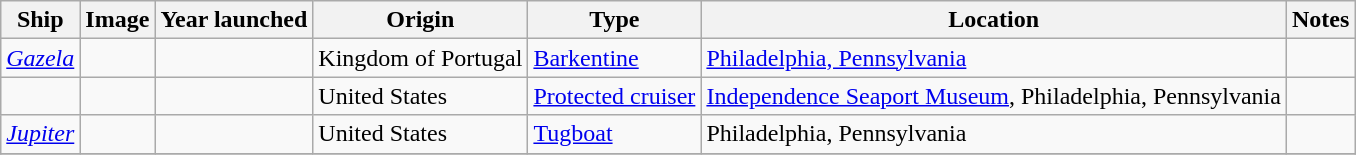<table class="wikitable sortable">
<tr>
<th>Ship</th>
<th>Image</th>
<th>Year launched</th>
<th>Origin</th>
<th>Type</th>
<th>Location</th>
<th>Notes</th>
</tr>
<tr>
<td data-sort-value=Gazela><em><a href='#'>Gazela</a></em></td>
<td></td>
<td></td>
<td> Kingdom of Portugal</td>
<td><a href='#'>Barkentine</a></td>
<td><a href='#'>Philadelphia, Pennsylvania</a><br><small></small></td>
<td></td>
</tr>
<tr>
<td data-sort-value=Olympia></td>
<td></td>
<td></td>
<td> United States</td>
<td><a href='#'>Protected cruiser</a></td>
<td><a href='#'>Independence Seaport Museum</a>, Philadelphia, Pennsylvania</td>
<td></td>
</tr>
<tr>
<td data-sort-value=Jupiter><a href='#'><em>Jupiter</em></a></td>
<td></td>
<td></td>
<td> United States</td>
<td><a href='#'>Tugboat</a></td>
<td>Philadelphia, Pennsylvania</td>
<td></td>
</tr>
<tr>
</tr>
</table>
